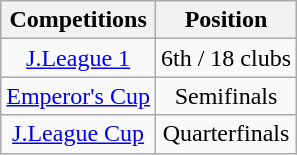<table class="wikitable" style="text-align:center;">
<tr>
<th>Competitions</th>
<th>Position</th>
</tr>
<tr>
<td><a href='#'>J.League 1</a></td>
<td>6th / 18 clubs</td>
</tr>
<tr>
<td><a href='#'>Emperor's Cup</a></td>
<td>Semifinals</td>
</tr>
<tr>
<td><a href='#'>J.League Cup</a></td>
<td>Quarterfinals</td>
</tr>
</table>
